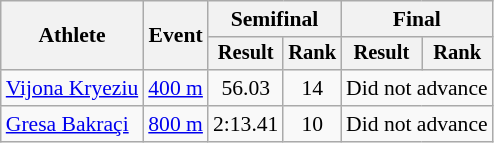<table class="wikitable" style="font-size:90%">
<tr>
<th rowspan="2">Athlete</th>
<th rowspan="2">Event</th>
<th colspan="2">Semifinal</th>
<th colspan="2">Final</th>
</tr>
<tr style="font-size:95%">
<th>Result</th>
<th>Rank</th>
<th>Result</th>
<th>Rank</th>
</tr>
<tr align=center>
<td align=left><a href='#'>Vijona Kryeziu</a></td>
<td align=left><a href='#'>400 m</a></td>
<td>56.03</td>
<td>14</td>
<td colspan=2>Did not advance</td>
</tr>
<tr align=center>
<td align=left><a href='#'>Gresa Bakraçi</a></td>
<td align=left><a href='#'>800 m</a></td>
<td>2:13.41</td>
<td>10</td>
<td colspan=2>Did not advance</td>
</tr>
</table>
